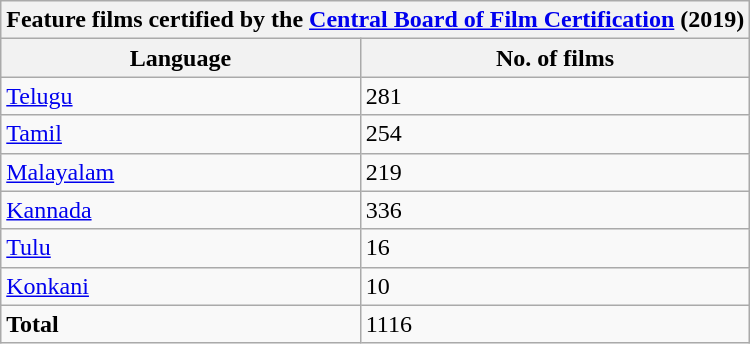<table class="sortable wikitable" style="text-align:left;" style="font-size: 85%">
<tr>
<th colspan="2" style="white-space:nowrap; text-align:left;">Feature films certified by the <a href='#'>Central Board of Film Certification</a> (2019)</th>
</tr>
<tr>
<th>Language</th>
<th>No. of films</th>
</tr>
<tr>
<td><a href='#'>Telugu</a></td>
<td>281</td>
</tr>
<tr>
<td><a href='#'>Tamil</a></td>
<td>254</td>
</tr>
<tr>
<td><a href='#'>Malayalam</a></td>
<td>219</td>
</tr>
<tr>
<td><a href='#'>Kannada</a></td>
<td>336</td>
</tr>
<tr>
<td><a href='#'>Tulu</a></td>
<td>16</td>
</tr>
<tr>
<td><a href='#'>Konkani</a></td>
<td>10</td>
</tr>
<tr>
<td><strong>Total</strong></td>
<td>1116</td>
</tr>
</table>
